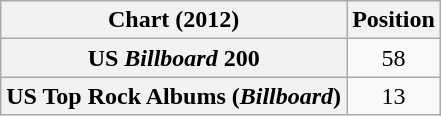<table class="wikitable sortable plainrowheaders" style="text-align:center">
<tr>
<th scope="col">Chart (2012)</th>
<th scope="col">Position</th>
</tr>
<tr>
<th scope="row">US <em>Billboard</em> 200</th>
<td>58</td>
</tr>
<tr>
<th scope="row">US Top Rock Albums (<em>Billboard</em>)</th>
<td>13</td>
</tr>
</table>
